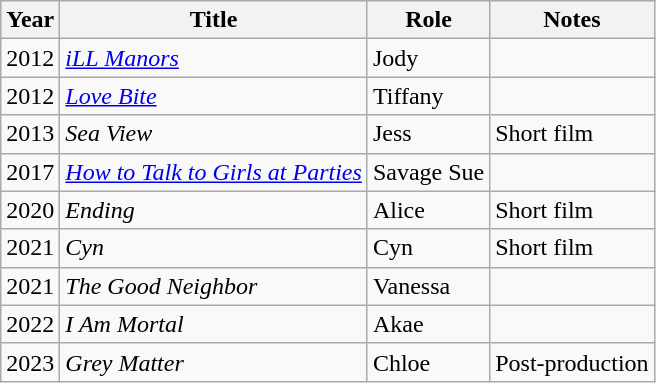<table class="wikitable sortable">
<tr>
<th>Year</th>
<th>Title</th>
<th>Role</th>
<th>Notes</th>
</tr>
<tr>
<td>2012</td>
<td><em><a href='#'>iLL Manors</a></em></td>
<td>Jody</td>
<td></td>
</tr>
<tr>
<td>2012</td>
<td><em><a href='#'>Love Bite</a></em></td>
<td>Tiffany</td>
<td></td>
</tr>
<tr>
<td>2013</td>
<td><em>Sea View</em></td>
<td>Jess</td>
<td>Short film</td>
</tr>
<tr>
<td>2017</td>
<td><em><a href='#'>How to Talk to Girls at Parties</a></em></td>
<td>Savage Sue</td>
<td></td>
</tr>
<tr>
<td>2020</td>
<td><em> Ending</em></td>
<td>Alice</td>
<td>Short film</td>
</tr>
<tr>
<td>2021</td>
<td><em> Cyn</em></td>
<td>Cyn</td>
<td>Short film</td>
</tr>
<tr>
<td>2021</td>
<td><em>The Good Neighbor</em> </td>
<td>Vanessa</td>
<td></td>
</tr>
<tr>
<td>2022</td>
<td><em>I Am Mortal</em></td>
<td>Akae </td>
<td></td>
</tr>
<tr>
<td>2023</td>
<td><em>Grey Matter</em></td>
<td>Chloe</td>
<td>Post-production</td>
</tr>
</table>
